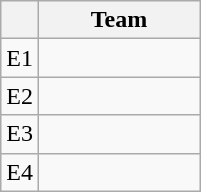<table class="wikitable" style="display:inline-table;float:left;">
<tr>
<th></th>
<th width=100>Team</th>
</tr>
<tr>
<td align=center>E1</td>
<td></td>
</tr>
<tr>
<td align=center>E2</td>
<td></td>
</tr>
<tr>
<td align=center>E3</td>
<td></td>
</tr>
<tr>
<td align=center>E4</td>
<td></td>
</tr>
</table>
